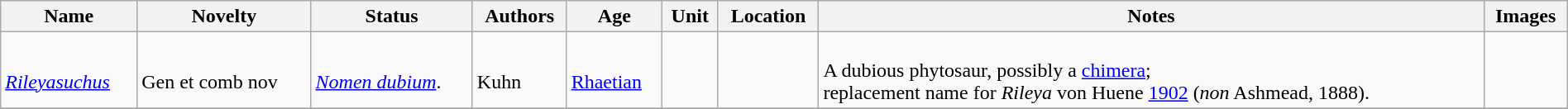<table class="wikitable sortable" align="center" width="100%">
<tr>
<th>Name</th>
<th>Novelty</th>
<th>Status</th>
<th>Authors</th>
<th>Age</th>
<th>Unit</th>
<th>Location</th>
<th>Notes</th>
<th>Images</th>
</tr>
<tr>
<td><br><em><a href='#'>Rileyasuchus</a></em></td>
<td><br>Gen et comb nov</td>
<td><br><em><a href='#'>Nomen dubium</a></em>.</td>
<td><br>Kuhn</td>
<td><br><a href='#'>Rhaetian</a></td>
<td></td>
<td><br><br></td>
<td><br>A dubious phytosaur, possibly a <a href='#'>chimera</a>;<br> replacement name for <em>Rileya</em> von Huene <a href='#'>1902</a> (<em>non</em> Ashmead, 1888).</td>
<td></td>
</tr>
<tr>
</tr>
</table>
